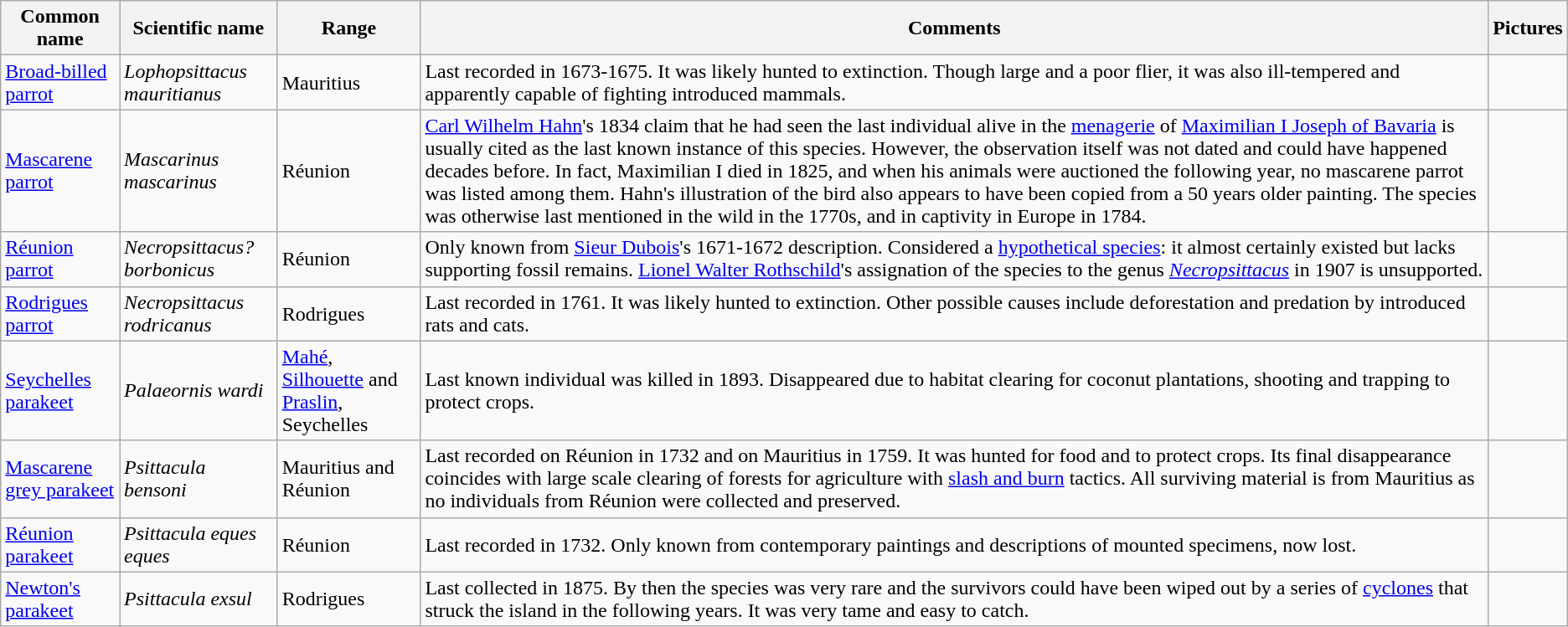<table class="wikitable sortable">
<tr>
<th>Common name</th>
<th>Scientific name</th>
<th>Range</th>
<th class="unsortable">Comments</th>
<th class="unsortable">Pictures</th>
</tr>
<tr>
<td><a href='#'>Broad-billed parrot</a></td>
<td><em>Lophopsittacus mauritianus</em></td>
<td>Mauritius</td>
<td>Last recorded in 1673-1675. It was likely hunted to extinction. Though large and a poor flier, it was also ill-tempered and apparently capable of fighting introduced mammals.</td>
<td></td>
</tr>
<tr>
<td><a href='#'>Mascarene parrot</a></td>
<td><em>Mascarinus mascarinus</em></td>
<td>Réunion</td>
<td><a href='#'>Carl Wilhelm Hahn</a>'s 1834 claim that he had seen the last individual alive in the <a href='#'>menagerie</a> of <a href='#'>Maximilian I Joseph of Bavaria</a> is usually cited as the last known instance of this species. However, the observation itself was not dated and could have happened decades before. In fact, Maximilian I died in 1825, and when his animals were auctioned the following year, no mascarene parrot was listed among them. Hahn's illustration of the bird also appears to have been copied from a 50 years older painting. The species was otherwise last mentioned in the wild in the 1770s, and in captivity in Europe in 1784.</td>
<td></td>
</tr>
<tr>
<td><a href='#'>Réunion parrot</a></td>
<td><em>Necropsittacus? borbonicus</em></td>
<td>Réunion</td>
<td>Only known from <a href='#'>Sieur Dubois</a>'s 1671-1672 description. Considered a <a href='#'>hypothetical species</a>: it almost certainly existed but lacks supporting fossil remains. <a href='#'>Lionel Walter Rothschild</a>'s assignation of the species to the genus <em><a href='#'>Necropsittacus</a></em> in 1907 is unsupported.</td>
<td></td>
</tr>
<tr>
<td><a href='#'>Rodrigues parrot</a></td>
<td><em>Necropsittacus rodricanus</em></td>
<td>Rodrigues</td>
<td>Last recorded in 1761. It was likely hunted to extinction. Other possible causes include deforestation and predation by introduced rats and cats.</td>
<td></td>
</tr>
<tr>
<td><a href='#'>Seychelles parakeet</a></td>
<td><em>Palaeornis wardi</em></td>
<td><a href='#'>Mahé</a>, <a href='#'>Silhouette</a> and <a href='#'>Praslin</a>, Seychelles</td>
<td>Last known individual was killed in 1893. Disappeared due to habitat clearing for coconut plantations, shooting and trapping to protect crops.</td>
<td></td>
</tr>
<tr>
<td><a href='#'>Mascarene grey parakeet</a></td>
<td><em>Psittacula bensoni</em></td>
<td>Mauritius and Réunion</td>
<td>Last recorded on Réunion in 1732 and on Mauritius in 1759. It was hunted for food and to protect crops. Its final disappearance coincides with large scale clearing of forests for agriculture with <a href='#'>slash and burn</a> tactics. All surviving material is from Mauritius as no individuals from Réunion were collected and preserved.</td>
<td></td>
</tr>
<tr>
<td><a href='#'>Réunion parakeet</a></td>
<td><em>Psittacula eques eques</em></td>
<td>Réunion</td>
<td>Last recorded in 1732. Only known from contemporary paintings and descriptions of mounted specimens, now lost.</td>
<td></td>
</tr>
<tr>
<td><a href='#'>Newton's parakeet</a></td>
<td><em>Psittacula exsul</em></td>
<td>Rodrigues</td>
<td>Last collected in 1875. By then the species was very rare and the survivors could have been wiped out by a series of <a href='#'>cyclones</a> that struck the island in the following years. It was very tame and easy to catch.</td>
<td></td>
</tr>
</table>
